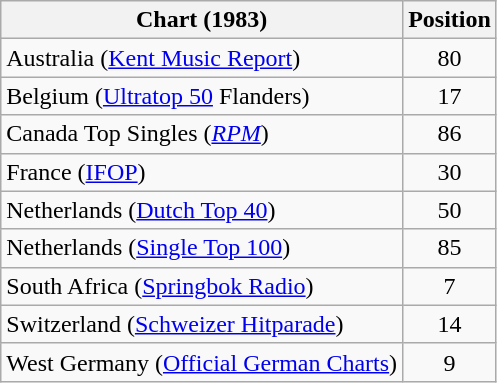<table class="wikitable sortable">
<tr>
<th>Chart (1983)</th>
<th>Position</th>
</tr>
<tr>
<td>Australia (<a href='#'>Kent Music Report</a>)</td>
<td style="text-align:center">80</td>
</tr>
<tr>
<td>Belgium (<a href='#'>Ultratop 50</a> Flanders)</td>
<td style="text-align:center">17</td>
</tr>
<tr>
<td>Canada Top Singles (<em><a href='#'>RPM</a></em>)</td>
<td style="text-align:center">86</td>
</tr>
<tr>
<td>France (<a href='#'>IFOP</a>)</td>
<td style="text-align:center">30</td>
</tr>
<tr>
<td>Netherlands (<a href='#'>Dutch Top 40</a>)</td>
<td style="text-align:center">50</td>
</tr>
<tr>
<td>Netherlands (<a href='#'>Single Top 100</a>)</td>
<td style="text-align:center">85</td>
</tr>
<tr>
<td>South Africa (<a href='#'>Springbok Radio</a>)</td>
<td style="text-align:center">7</td>
</tr>
<tr>
<td>Switzerland (<a href='#'>Schweizer Hitparade</a>)</td>
<td style="text-align:center">14</td>
</tr>
<tr>
<td>West Germany (<a href='#'>Official German Charts</a>)</td>
<td style="text-align:center">9</td>
</tr>
</table>
